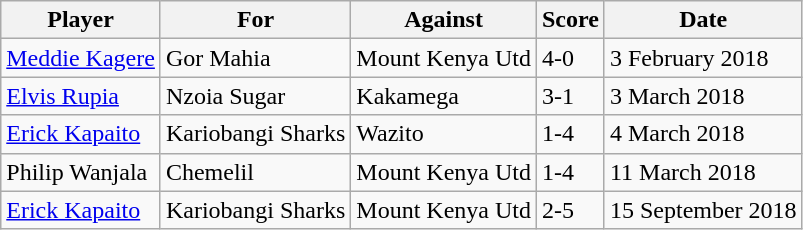<table class="wikitable">
<tr>
<th>Player</th>
<th>For</th>
<th>Against</th>
<th>Score</th>
<th>Date</th>
</tr>
<tr>
<td> <a href='#'>Meddie Kagere</a></td>
<td>Gor Mahia</td>
<td>Mount Kenya Utd</td>
<td>4-0</td>
<td>3 February 2018</td>
</tr>
<tr>
<td> <a href='#'>Elvis Rupia</a></td>
<td>Nzoia Sugar</td>
<td>Kakamega</td>
<td>3-1</td>
<td>3 March 2018</td>
</tr>
<tr>
<td> <a href='#'>Erick Kapaito</a></td>
<td>Kariobangi Sharks</td>
<td>Wazito</td>
<td>1-4</td>
<td>4 March 2018</td>
</tr>
<tr>
<td> Philip Wanjala</td>
<td>Chemelil</td>
<td>Mount Kenya Utd</td>
<td>1-4</td>
<td>11 March 2018</td>
</tr>
<tr>
<td> <a href='#'>Erick Kapaito</a></td>
<td>Kariobangi Sharks</td>
<td>Mount Kenya Utd</td>
<td>2-5</td>
<td>15 September 2018</td>
</tr>
</table>
